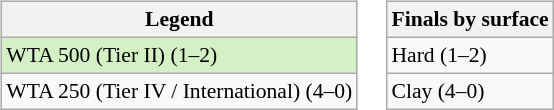<table>
<tr valign=top>
<td><br><table class=wikitable style=font-size:90%>
<tr>
<th>Legend</th>
</tr>
<tr>
<td style="background:#d4f1c5;">WTA 500 (Tier II) (1–2)</td>
</tr>
<tr>
<td>WTA 250 (Tier IV / International) (4–0)</td>
</tr>
</table>
</td>
<td><br><table class="wikitable" style="font-size:90%;">
<tr>
<th>Finals by surface</th>
</tr>
<tr>
<td>Hard (1–2)</td>
</tr>
<tr>
<td>Clay (4–0)</td>
</tr>
</table>
</td>
</tr>
</table>
